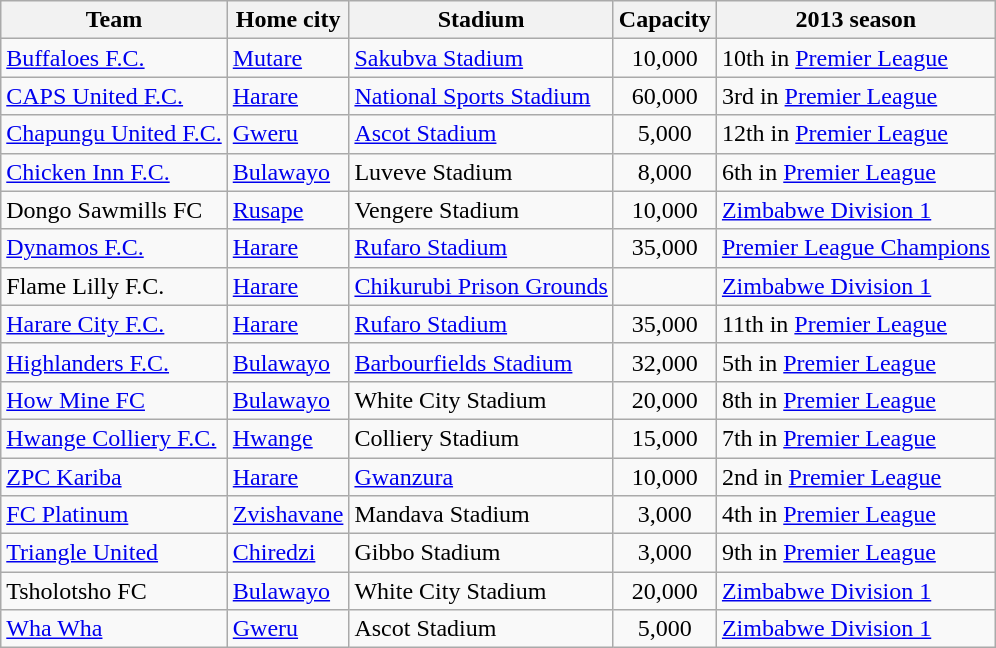<table class="wikitable sortable">
<tr>
<th>Team</th>
<th>Home city</th>
<th>Stadium</th>
<th>Capacity</th>
<th>2013 season</th>
</tr>
<tr>
<td><a href='#'>Buffaloes F.C.</a></td>
<td><a href='#'>Mutare</a></td>
<td><a href='#'>Sakubva Stadium</a></td>
<td align="center">10,000</td>
<td>10th in <a href='#'>Premier League</a></td>
</tr>
<tr>
<td><a href='#'>CAPS United F.C.</a></td>
<td><a href='#'>Harare</a></td>
<td><a href='#'>National Sports Stadium</a></td>
<td align="center">60,000</td>
<td>3rd in <a href='#'>Premier League</a></td>
</tr>
<tr>
<td><a href='#'>Chapungu United F.C.</a></td>
<td><a href='#'>Gweru</a></td>
<td><a href='#'>Ascot Stadium</a></td>
<td align="center">5,000</td>
<td>12th in <a href='#'>Premier League</a></td>
</tr>
<tr>
<td><a href='#'>Chicken Inn F.C.</a></td>
<td><a href='#'>Bulawayo</a></td>
<td>Luveve Stadium</td>
<td align="center">8,000</td>
<td>6th in <a href='#'>Premier League</a></td>
</tr>
<tr>
<td>Dongo Sawmills FC</td>
<td><a href='#'>Rusape</a></td>
<td>Vengere Stadium</td>
<td align="center">10,000</td>
<td><a href='#'>Zimbabwe Division 1</a></td>
</tr>
<tr>
<td><a href='#'>Dynamos F.C.</a></td>
<td><a href='#'>Harare</a></td>
<td><a href='#'>Rufaro Stadium</a></td>
<td align="center">35,000</td>
<td><a href='#'>Premier League Champions</a></td>
</tr>
<tr>
<td>Flame Lilly F.C.</td>
<td><a href='#'>Harare</a></td>
<td><a href='#'>Chikurubi Prison Grounds</a></td>
<td></td>
<td><a href='#'>Zimbabwe Division 1</a></td>
</tr>
<tr>
<td><a href='#'>Harare City F.C.</a></td>
<td><a href='#'>Harare</a></td>
<td><a href='#'>Rufaro Stadium</a></td>
<td align="center">35,000</td>
<td>11th in <a href='#'>Premier League</a></td>
</tr>
<tr>
<td><a href='#'>Highlanders F.C.</a></td>
<td><a href='#'>Bulawayo</a></td>
<td><a href='#'>Barbourfields Stadium</a></td>
<td align="center">32,000</td>
<td>5th in <a href='#'>Premier League</a></td>
</tr>
<tr>
<td><a href='#'>How Mine FC</a></td>
<td><a href='#'>Bulawayo</a></td>
<td>White City Stadium</td>
<td align="center">20,000</td>
<td>8th in <a href='#'>Premier League</a></td>
</tr>
<tr>
<td><a href='#'>Hwange Colliery F.C.</a></td>
<td><a href='#'>Hwange</a></td>
<td>Colliery Stadium</td>
<td align="center">15,000</td>
<td>7th in <a href='#'>Premier League</a></td>
</tr>
<tr>
<td><a href='#'>ZPC Kariba</a></td>
<td><a href='#'>Harare</a></td>
<td><a href='#'>Gwanzura</a></td>
<td align="center">10,000</td>
<td>2nd in <a href='#'>Premier League</a></td>
</tr>
<tr>
<td><a href='#'>FC Platinum</a></td>
<td><a href='#'>Zvishavane</a></td>
<td>Mandava Stadium</td>
<td align="center">3,000</td>
<td>4th in <a href='#'>Premier League</a></td>
</tr>
<tr>
<td><a href='#'>Triangle United</a></td>
<td><a href='#'>Chiredzi</a></td>
<td>Gibbo Stadium</td>
<td align="center">3,000</td>
<td>9th in <a href='#'>Premier League</a></td>
</tr>
<tr>
<td>Tsholotsho FC</td>
<td><a href='#'>Bulawayo</a></td>
<td>White City Stadium</td>
<td align="center">20,000</td>
<td><a href='#'>Zimbabwe Division 1</a></td>
</tr>
<tr>
<td><a href='#'>Wha Wha</a></td>
<td><a href='#'>Gweru</a></td>
<td>Ascot Stadium</td>
<td align="center">5,000</td>
<td><a href='#'>Zimbabwe Division 1</a></td>
</tr>
</table>
